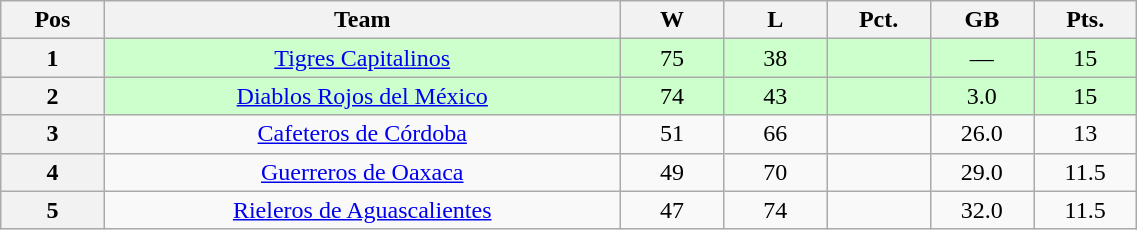<table class="wikitable plainrowheaders" width="60%" style="text-align:center;">
<tr>
<th scope="col" width="5%">Pos</th>
<th scope="col" width="25%">Team</th>
<th scope="col" width="5%">W</th>
<th scope="col" width="5%">L</th>
<th scope="col" width="5%">Pct.</th>
<th scope="col" width="5%">GB</th>
<th scope="col" width="5%">Pts.</th>
</tr>
<tr style="background-color:#ccffcc;">
<th>1</th>
<td><a href='#'>Tigres Capitalinos</a></td>
<td>75</td>
<td>38</td>
<td></td>
<td>—</td>
<td>15</td>
</tr>
<tr style="background-color:#ccffcc;">
<th>2</th>
<td><a href='#'>Diablos Rojos del México</a></td>
<td>74</td>
<td>43</td>
<td></td>
<td>3.0</td>
<td>15</td>
</tr>
<tr>
<th>3</th>
<td><a href='#'>Cafeteros de Córdoba</a></td>
<td>51</td>
<td>66</td>
<td></td>
<td>26.0</td>
<td>13</td>
</tr>
<tr>
<th>4</th>
<td><a href='#'>Guerreros de Oaxaca</a></td>
<td>49</td>
<td>70</td>
<td></td>
<td>29.0</td>
<td>11.5</td>
</tr>
<tr>
<th>5</th>
<td><a href='#'>Rieleros de Aguascalientes</a></td>
<td>47</td>
<td>74</td>
<td></td>
<td>32.0</td>
<td>11.5</td>
</tr>
</table>
